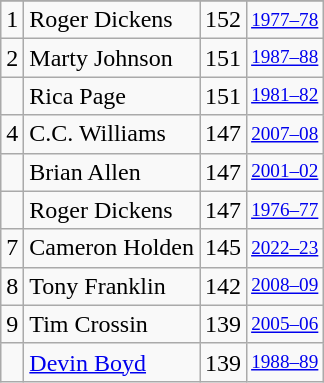<table class="wikitable">
<tr>
</tr>
<tr>
<td>1</td>
<td>Roger Dickens</td>
<td>152</td>
<td style="font-size:80%;"><a href='#'>1977–78</a></td>
</tr>
<tr>
<td>2</td>
<td>Marty Johnson</td>
<td>151</td>
<td style="font-size:80%;"><a href='#'>1987–88</a></td>
</tr>
<tr>
<td></td>
<td>Rica Page</td>
<td>151</td>
<td style="font-size:80%;"><a href='#'>1981–82</a></td>
</tr>
<tr>
<td>4</td>
<td>C.C. Williams</td>
<td>147</td>
<td style="font-size:80%;"><a href='#'>2007–08</a></td>
</tr>
<tr>
<td></td>
<td>Brian Allen</td>
<td>147</td>
<td style="font-size:80%;"><a href='#'>2001–02</a></td>
</tr>
<tr>
<td></td>
<td>Roger Dickens</td>
<td>147</td>
<td style="font-size:80%;"><a href='#'>1976–77</a></td>
</tr>
<tr>
<td>7</td>
<td>Cameron Holden</td>
<td>145</td>
<td style="font-size:80%;"><a href='#'>2022–23</a></td>
</tr>
<tr>
<td>8</td>
<td>Tony Franklin</td>
<td>142</td>
<td style="font-size:80%;"><a href='#'>2008–09</a></td>
</tr>
<tr>
<td>9</td>
<td>Tim Crossin</td>
<td>139</td>
<td style="font-size:80%;"><a href='#'>2005–06</a></td>
</tr>
<tr>
<td></td>
<td><a href='#'>Devin Boyd</a></td>
<td>139</td>
<td style="font-size:80%;"><a href='#'>1988–89</a></td>
</tr>
</table>
